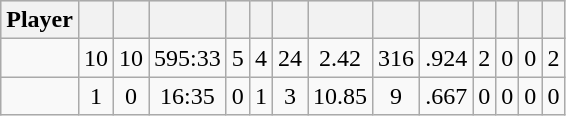<table class="wikitable sortable" style="text-align:center;">
<tr style="text-align:center; background:#ddd;">
<th>Player</th>
<th></th>
<th></th>
<th></th>
<th></th>
<th></th>
<th></th>
<th></th>
<th></th>
<th></th>
<th></th>
<th></th>
<th></th>
<th></th>
</tr>
<tr>
<td></td>
<td>10</td>
<td>10</td>
<td>595:33</td>
<td>5</td>
<td>4</td>
<td>24</td>
<td>2.42</td>
<td>316</td>
<td>.924</td>
<td>2</td>
<td>0</td>
<td>0</td>
<td>2</td>
</tr>
<tr>
<td></td>
<td>1</td>
<td>0</td>
<td>16:35</td>
<td>0</td>
<td>1</td>
<td>3</td>
<td>10.85</td>
<td>9</td>
<td>.667</td>
<td>0</td>
<td>0</td>
<td>0</td>
<td>0</td>
</tr>
</table>
